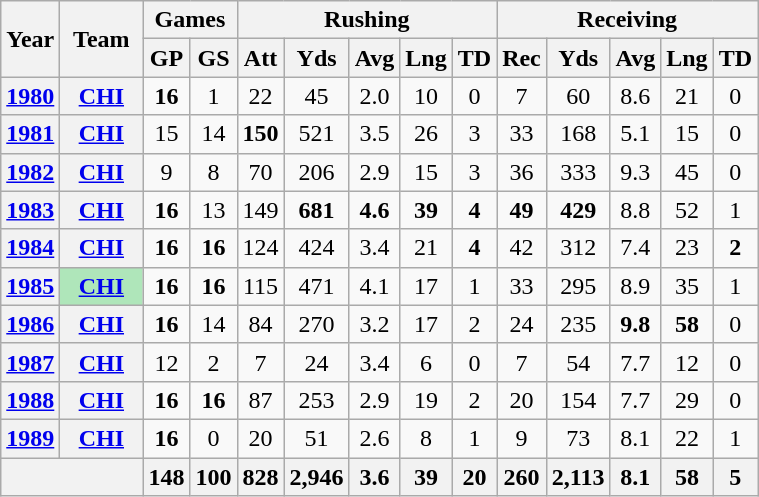<table class="wikitable" style="text-align:center;">
<tr>
<th rowspan="2">Year</th>
<th rowspan="2">Team</th>
<th colspan="2">Games</th>
<th colspan="5">Rushing</th>
<th colspan="5">Receiving</th>
</tr>
<tr>
<th>GP</th>
<th>GS</th>
<th>Att</th>
<th>Yds</th>
<th>Avg</th>
<th>Lng</th>
<th>TD</th>
<th>Rec</th>
<th>Yds</th>
<th>Avg</th>
<th>Lng</th>
<th>TD</th>
</tr>
<tr>
<th><a href='#'>1980</a></th>
<th><a href='#'>CHI</a></th>
<td><strong>16</strong></td>
<td>1</td>
<td>22</td>
<td>45</td>
<td>2.0</td>
<td>10</td>
<td>0</td>
<td>7</td>
<td>60</td>
<td>8.6</td>
<td>21</td>
<td>0</td>
</tr>
<tr>
<th><a href='#'>1981</a></th>
<th><a href='#'>CHI</a></th>
<td>15</td>
<td>14</td>
<td><strong>150</strong></td>
<td>521</td>
<td>3.5</td>
<td>26</td>
<td>3</td>
<td>33</td>
<td>168</td>
<td>5.1</td>
<td>15</td>
<td>0</td>
</tr>
<tr>
<th><a href='#'>1982</a></th>
<th><a href='#'>CHI</a></th>
<td>9</td>
<td>8</td>
<td>70</td>
<td>206</td>
<td>2.9</td>
<td>15</td>
<td>3</td>
<td>36</td>
<td>333</td>
<td>9.3</td>
<td>45</td>
<td>0</td>
</tr>
<tr>
<th><a href='#'>1983</a></th>
<th><a href='#'>CHI</a></th>
<td><strong>16</strong></td>
<td>13</td>
<td>149</td>
<td><strong>681</strong></td>
<td><strong>4.6</strong></td>
<td><strong>39</strong></td>
<td><strong>4</strong></td>
<td><strong>49</strong></td>
<td><strong>429</strong></td>
<td>8.8</td>
<td>52</td>
<td>1</td>
</tr>
<tr>
<th><a href='#'>1984</a></th>
<th><a href='#'>CHI</a></th>
<td><strong>16</strong></td>
<td><strong>16</strong></td>
<td>124</td>
<td>424</td>
<td>3.4</td>
<td>21</td>
<td><strong>4</strong></td>
<td>42</td>
<td>312</td>
<td>7.4</td>
<td>23</td>
<td><strong>2</strong></td>
</tr>
<tr>
<th><a href='#'>1985</a></th>
<th style="background:#afe6ba; width:3em;"><a href='#'>CHI</a></th>
<td><strong>16</strong></td>
<td><strong>16</strong></td>
<td>115</td>
<td>471</td>
<td>4.1</td>
<td>17</td>
<td>1</td>
<td>33</td>
<td>295</td>
<td>8.9</td>
<td>35</td>
<td>1</td>
</tr>
<tr>
<th><a href='#'>1986</a></th>
<th><a href='#'>CHI</a></th>
<td><strong>16</strong></td>
<td>14</td>
<td>84</td>
<td>270</td>
<td>3.2</td>
<td>17</td>
<td>2</td>
<td>24</td>
<td>235</td>
<td><strong>9.8</strong></td>
<td><strong>58</strong></td>
<td>0</td>
</tr>
<tr>
<th><a href='#'>1987</a></th>
<th><a href='#'>CHI</a></th>
<td>12</td>
<td>2</td>
<td>7</td>
<td>24</td>
<td>3.4</td>
<td>6</td>
<td>0</td>
<td>7</td>
<td>54</td>
<td>7.7</td>
<td>12</td>
<td>0</td>
</tr>
<tr>
<th><a href='#'>1988</a></th>
<th><a href='#'>CHI</a></th>
<td><strong>16</strong></td>
<td><strong>16</strong></td>
<td>87</td>
<td>253</td>
<td>2.9</td>
<td>19</td>
<td>2</td>
<td>20</td>
<td>154</td>
<td>7.7</td>
<td>29</td>
<td>0</td>
</tr>
<tr>
<th><a href='#'>1989</a></th>
<th><a href='#'>CHI</a></th>
<td><strong>16</strong></td>
<td>0</td>
<td>20</td>
<td>51</td>
<td>2.6</td>
<td>8</td>
<td>1</td>
<td>9</td>
<td>73</td>
<td>8.1</td>
<td>22</td>
<td>1</td>
</tr>
<tr>
<th colspan="2"></th>
<th>148</th>
<th>100</th>
<th>828</th>
<th>2,946</th>
<th>3.6</th>
<th>39</th>
<th>20</th>
<th>260</th>
<th>2,113</th>
<th>8.1</th>
<th>58</th>
<th>5</th>
</tr>
</table>
